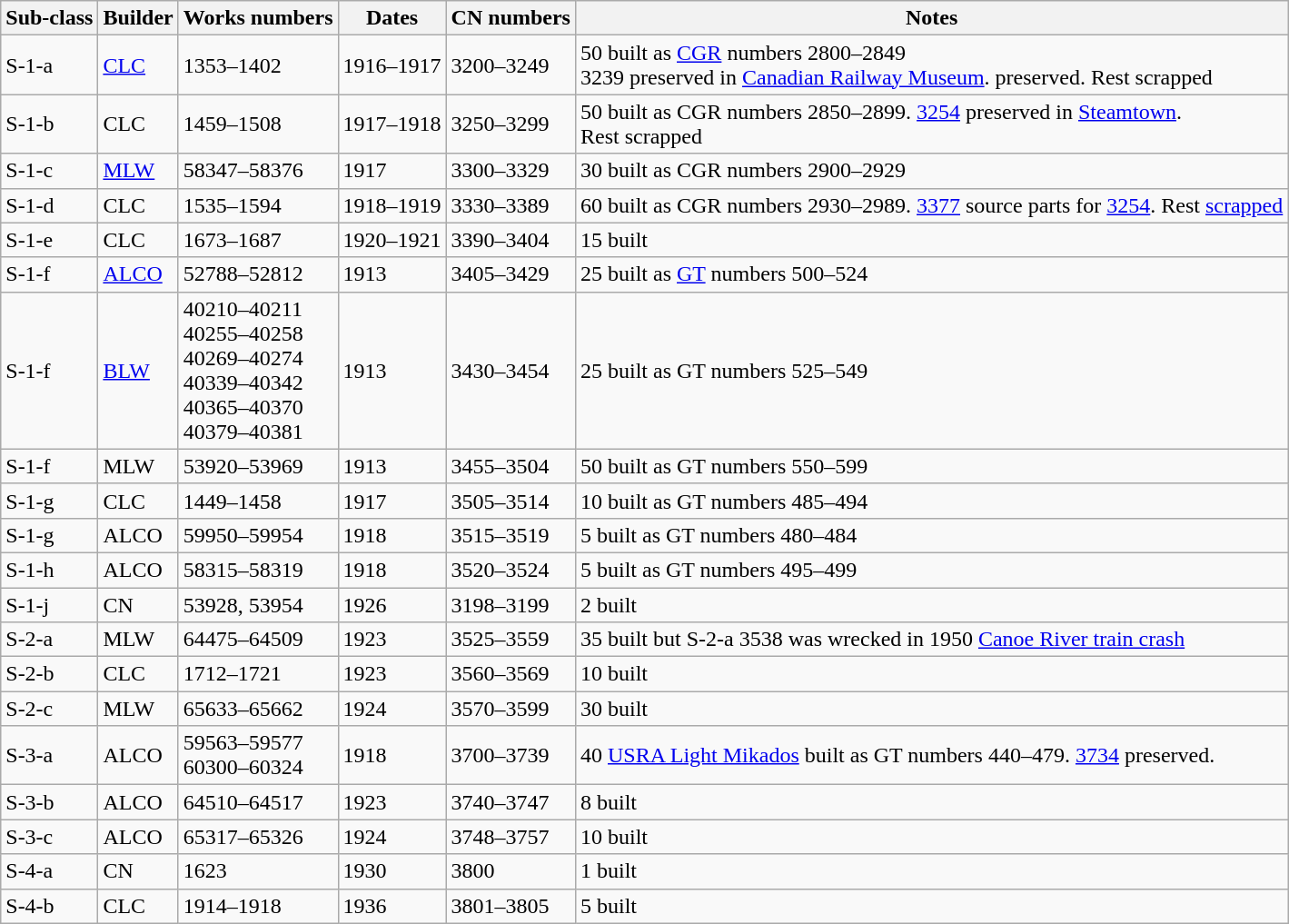<table class="wikitable">
<tr>
<th scope=col>Sub-class</th>
<th scope=col>Builder</th>
<th scope=col>Works numbers</th>
<th scope=col>Dates</th>
<th scope=col>CN numbers</th>
<th scope=col>Notes</th>
</tr>
<tr>
<td>S-1-a</td>
<td><a href='#'>CLC</a></td>
<td>1353–1402</td>
<td>1916–1917</td>
<td>3200–3249</td>
<td>50 built as <a href='#'>CGR</a> numbers 2800–2849<br>3239 preserved in <a href='#'>Canadian Railway Museum</a>. preserved. Rest scrapped</td>
</tr>
<tr>
<td>S-1-b</td>
<td>CLC</td>
<td>1459–1508</td>
<td>1917–1918</td>
<td>3250–3299</td>
<td>50 built as CGR numbers 2850–2899. <a href='#'>3254</a> preserved in <a href='#'>Steamtown</a>.<br>Rest scrapped</td>
</tr>
<tr>
<td>S-1-c</td>
<td><a href='#'>MLW</a></td>
<td>58347–58376</td>
<td>1917</td>
<td>3300–3329</td>
<td>30 built as CGR numbers 2900–2929</td>
</tr>
<tr>
<td>S-1-d</td>
<td>CLC</td>
<td>1535–1594</td>
<td>1918–1919</td>
<td>3330–3389</td>
<td>60 built as CGR numbers 2930–2989. <a href='#'>3377</a> source parts for <a href='#'>3254</a>. Rest <a href='#'>scrapped</a></td>
</tr>
<tr>
<td>S-1-e</td>
<td>CLC</td>
<td>1673–1687</td>
<td>1920–1921</td>
<td>3390–3404</td>
<td>15 built</td>
</tr>
<tr>
<td>S-1-f</td>
<td><a href='#'>ALCO</a></td>
<td>52788–52812</td>
<td>1913</td>
<td>3405–3429</td>
<td>25 built as <a href='#'>GT</a> numbers 500–524</td>
</tr>
<tr>
<td>S-1-f</td>
<td><a href='#'>BLW</a></td>
<td>40210–40211<br>40255–40258<br>40269–40274<br>40339–40342<br>40365–40370<br>40379–40381</td>
<td>1913</td>
<td>3430–3454</td>
<td>25 built as GT numbers 525–549</td>
</tr>
<tr>
<td>S-1-f</td>
<td>MLW</td>
<td>53920–53969</td>
<td>1913</td>
<td>3455–3504</td>
<td>50 built as GT numbers 550–599</td>
</tr>
<tr>
<td>S-1-g</td>
<td>CLC</td>
<td>1449–1458</td>
<td>1917</td>
<td>3505–3514</td>
<td>10 built as GT numbers 485–494</td>
</tr>
<tr>
<td>S-1-g</td>
<td>ALCO</td>
<td>59950–59954</td>
<td>1918</td>
<td>3515–3519</td>
<td> 5 built as GT numbers 480–484</td>
</tr>
<tr>
<td>S-1-h</td>
<td>ALCO</td>
<td>58315–58319</td>
<td>1918</td>
<td>3520–3524</td>
<td> 5 built as GT numbers 495–499</td>
</tr>
<tr>
<td>S-1-j</td>
<td>CN</td>
<td>53928, 53954</td>
<td>1926</td>
<td>3198–3199</td>
<td> 2 built</td>
</tr>
<tr>
<td>S-2-a</td>
<td>MLW</td>
<td>64475–64509</td>
<td>1923</td>
<td>3525–3559</td>
<td>35 built but S-2-a 3538 was wrecked in 1950 <a href='#'>Canoe River train crash</a></td>
</tr>
<tr>
<td>S-2-b</td>
<td>CLC</td>
<td>1712–1721</td>
<td>1923</td>
<td>3560–3569</td>
<td>10 built</td>
</tr>
<tr>
<td>S-2-c</td>
<td>MLW</td>
<td>65633–65662</td>
<td>1924</td>
<td>3570–3599</td>
<td>30 built</td>
</tr>
<tr>
<td>S-3-a</td>
<td>ALCO</td>
<td>59563–59577<br>60300–60324</td>
<td>1918</td>
<td>3700–3739</td>
<td> 40 <a href='#'>USRA Light Mikados</a> built as GT numbers 440–479. <a href='#'>3734</a> preserved.</td>
</tr>
<tr>
<td>S-3-b</td>
<td>ALCO</td>
<td>64510–64517</td>
<td>1923</td>
<td>3740–3747</td>
<td>8 built</td>
</tr>
<tr>
<td>S-3-c</td>
<td>ALCO</td>
<td>65317–65326</td>
<td>1924</td>
<td>3748–3757</td>
<td>10 built</td>
</tr>
<tr>
<td>S-4-a</td>
<td>CN</td>
<td>1623</td>
<td>1930</td>
<td>3800</td>
<td> 1 built</td>
</tr>
<tr>
<td>S-4-b</td>
<td>CLC</td>
<td>1914–1918</td>
<td>1936</td>
<td>3801–3805</td>
<td> 5 built</td>
</tr>
</table>
